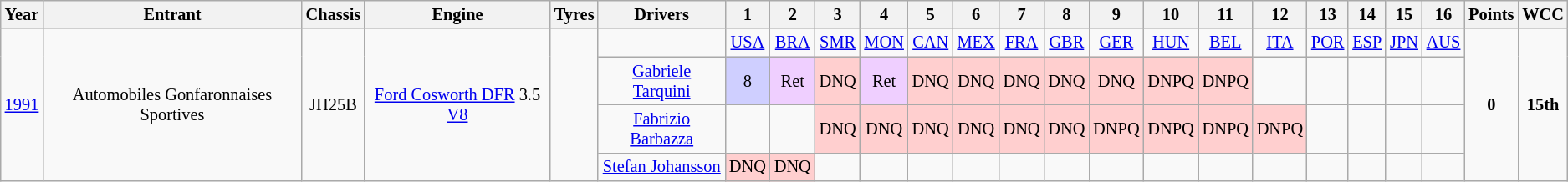<table class="wikitable" style="font-size:85%; text-align:center">
<tr>
<th>Year</th>
<th>Entrant</th>
<th>Chassis</th>
<th>Engine</th>
<th>Tyres</th>
<th>Drivers</th>
<th>1</th>
<th>2</th>
<th>3</th>
<th>4</th>
<th>5</th>
<th>6</th>
<th>7</th>
<th>8</th>
<th>9</th>
<th>10</th>
<th>11</th>
<th>12</th>
<th>13</th>
<th>14</th>
<th>15</th>
<th>16</th>
<th>Points</th>
<th>WCC</th>
</tr>
<tr>
<td rowspan="4"><a href='#'>1991</a></td>
<td rowspan="4"> Automobiles Gonfaronnaises Sportives</td>
<td rowspan="4">JH25B</td>
<td rowspan="4"><a href='#'>Ford Cosworth DFR</a> 3.5 <a href='#'>V8</a></td>
<td rowspan="4"></td>
<td></td>
<td><a href='#'>USA</a></td>
<td><a href='#'>BRA</a></td>
<td><a href='#'>SMR</a></td>
<td><a href='#'>MON</a></td>
<td><a href='#'>CAN</a></td>
<td><a href='#'>MEX</a></td>
<td><a href='#'>FRA</a></td>
<td><a href='#'>GBR</a></td>
<td><a href='#'>GER</a></td>
<td><a href='#'>HUN</a></td>
<td><a href='#'>BEL</a></td>
<td><a href='#'>ITA</a></td>
<td><a href='#'>POR</a></td>
<td><a href='#'>ESP</a></td>
<td><a href='#'>JPN</a></td>
<td><a href='#'>AUS</a></td>
<td rowspan="4"><strong>0</strong></td>
<td rowspan="4"><strong>15th</strong></td>
</tr>
<tr>
<td> <a href='#'>Gabriele Tarquini</a></td>
<td style="background:#CFCFFF;">8</td>
<td style="background:#EFCFFF;">Ret</td>
<td style="background:#FFCFCF;">DNQ</td>
<td style="background:#EFCFFF;">Ret</td>
<td style="background:#FFCFCF;">DNQ</td>
<td style="background:#FFCFCF;">DNQ</td>
<td style="background:#FFCFCF;">DNQ</td>
<td style="background:#FFCFCF;">DNQ</td>
<td style="background:#FFCFCF;">DNQ</td>
<td style="background:#FFCFCF;">DNPQ</td>
<td style="background:#FFCFCF;">DNPQ</td>
<td></td>
<td></td>
<td></td>
<td></td>
<td></td>
</tr>
<tr>
<td> <a href='#'>Fabrizio Barbazza</a></td>
<td></td>
<td></td>
<td style="background:#FFCFCF;">DNQ</td>
<td style="background:#FFCFCF;">DNQ</td>
<td style="background:#FFCFCF;">DNQ</td>
<td style="background:#FFCFCF;">DNQ</td>
<td style="background:#FFCFCF;">DNQ</td>
<td style="background:#FFCFCF;">DNQ</td>
<td style="background:#FFCFCF;">DNPQ</td>
<td style="background:#FFCFCF;">DNPQ</td>
<td style="background:#FFCFCF;">DNPQ</td>
<td style="background:#FFCFCF;">DNPQ</td>
<td></td>
<td></td>
<td></td>
<td></td>
</tr>
<tr>
<td> <a href='#'>Stefan Johansson</a></td>
<td style="background:#FFCFCF;">DNQ</td>
<td style="background:#FFCFCF;">DNQ</td>
<td></td>
<td></td>
<td></td>
<td></td>
<td></td>
<td></td>
<td></td>
<td></td>
<td></td>
<td></td>
<td></td>
<td></td>
<td></td>
<td></td>
</tr>
</table>
